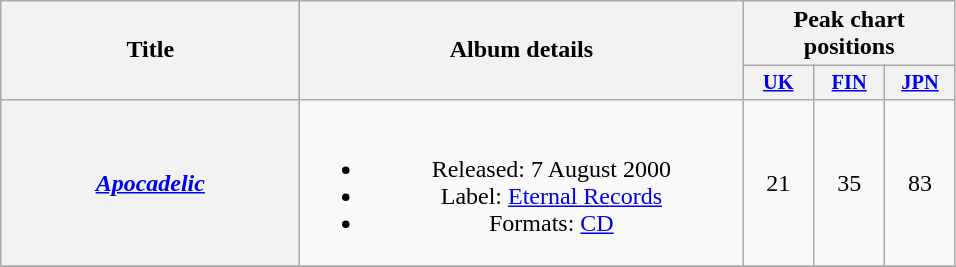<table class="wikitable plainrowheaders" style="text-align:center;">
<tr>
<th scope="col" rowspan="2" style="width:12em;">Title</th>
<th scope="col" rowspan="2" style="width:18em;">Album details</th>
<th scope="col" colspan="3">Peak chart positions</th>
</tr>
<tr>
<th style="width:3em;font-size:85%"><a href='#'>UK</a><br></th>
<th style="width:3em;font-size:85%"><a href='#'>FIN</a><br></th>
<th style="width:3em;font-size:85%"><a href='#'>JPN</a><br></th>
</tr>
<tr>
<th scope="row"><em><a href='#'>Apocadelic</a></em></th>
<td><br><ul><li>Released: 7 August 2000</li><li>Label: <a href='#'>Eternal Records</a></li><li>Formats: <a href='#'>CD</a></li></ul></td>
<td>21</td>
<td>35</td>
<td>83</td>
</tr>
<tr>
</tr>
</table>
